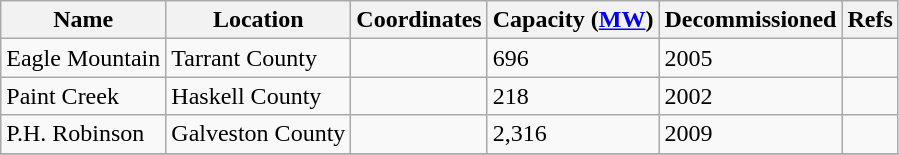<table class="wikitable sortable">
<tr>
<th>Name</th>
<th>Location</th>
<th>Coordinates</th>
<th>Capacity (<a href='#'>MW</a>)</th>
<th>Decommissioned</th>
<th>Refs</th>
</tr>
<tr>
<td>Eagle Mountain</td>
<td>Tarrant County</td>
<td></td>
<td>696</td>
<td>2005</td>
<td></td>
</tr>
<tr>
<td>Paint Creek</td>
<td>Haskell County</td>
<td></td>
<td>218</td>
<td>2002</td>
<td></td>
</tr>
<tr>
<td>P.H. Robinson</td>
<td>Galveston County</td>
<td></td>
<td>2,316</td>
<td>2009</td>
<td></td>
</tr>
<tr>
</tr>
</table>
